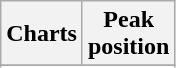<table class="wikitable sortable">
<tr>
<th align="left">Charts</th>
<th align="center">Peak<br>position</th>
</tr>
<tr>
</tr>
<tr>
</tr>
<tr>
</tr>
</table>
